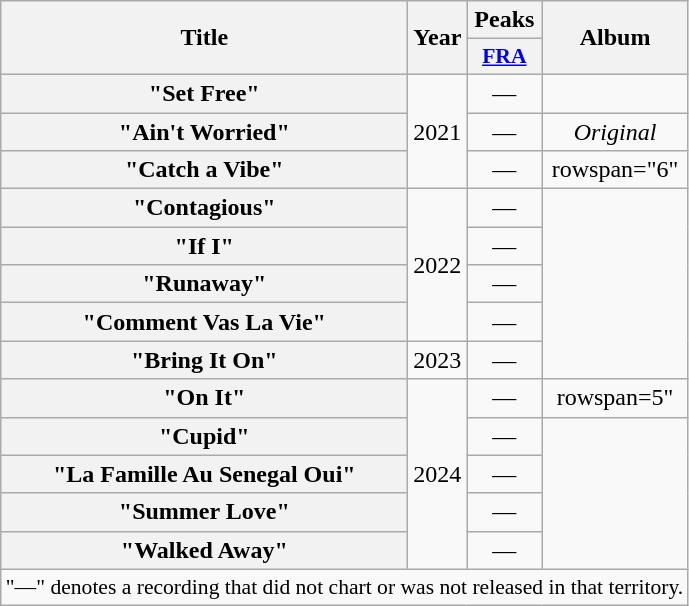<table class="wikitable plainrowheaders" style="text-align:center;">
<tr>
<th scope="col" rowspan="2" style="width:16.5em;">Title</th>
<th scope="col" rowspan="2" style="width:1em;">Year</th>
<th scope="col" colspan="1">Peaks</th>
<th scope="col" rowspan="2">Album</th>
</tr>
<tr>
<th scope="col" style="width:3em;font-size:90%;"><a href='#'>FRA</a></th>
</tr>
<tr>
<th scope="row">"Set Free"</th>
<td rowspan="3">2021</td>
<td>—</td>
<td></td>
</tr>
<tr>
<th scope="row">"Ain't Worried"<br></th>
<td>—</td>
<td><em>Original</em></td>
</tr>
<tr>
<th scope="row">"Catch a Vibe"<br></th>
<td>—</td>
<td>rowspan="6" </td>
</tr>
<tr>
<th scope="row">"Contagious"<br></th>
<td rowspan="4">2022</td>
<td>—</td>
</tr>
<tr>
<th scope="row">"If I"<br></th>
<td>—</td>
</tr>
<tr>
<th scope="row">"Runaway"<br></th>
<td>—</td>
</tr>
<tr>
<th scope="row">"Comment Vas La Vie"<br></th>
<td>—</td>
</tr>
<tr>
<th scope="row">"Bring It On"<br></th>
<td>2023</td>
<td>—</td>
</tr>
<tr>
<th scope="row">"On It"</th>
<td rowspan="5">2024</td>
<td>—</td>
<td>rowspan=5" </td>
</tr>
<tr>
<th scope="row">"Cupid"</th>
<td>—</td>
</tr>
<tr>
<th scope="row">"La Famille Au Senegal Oui"<br></th>
<td>—</td>
</tr>
<tr>
<th scope="row">"Summer Love"<br></th>
<td>—</td>
</tr>
<tr>
<th scope="row">"Walked Away"<br></th>
<td>—</td>
</tr>
<tr>
<td colspan="14" style="font-size:90%">"—" denotes a recording that did not chart or was not released in that territory.</td>
</tr>
</table>
